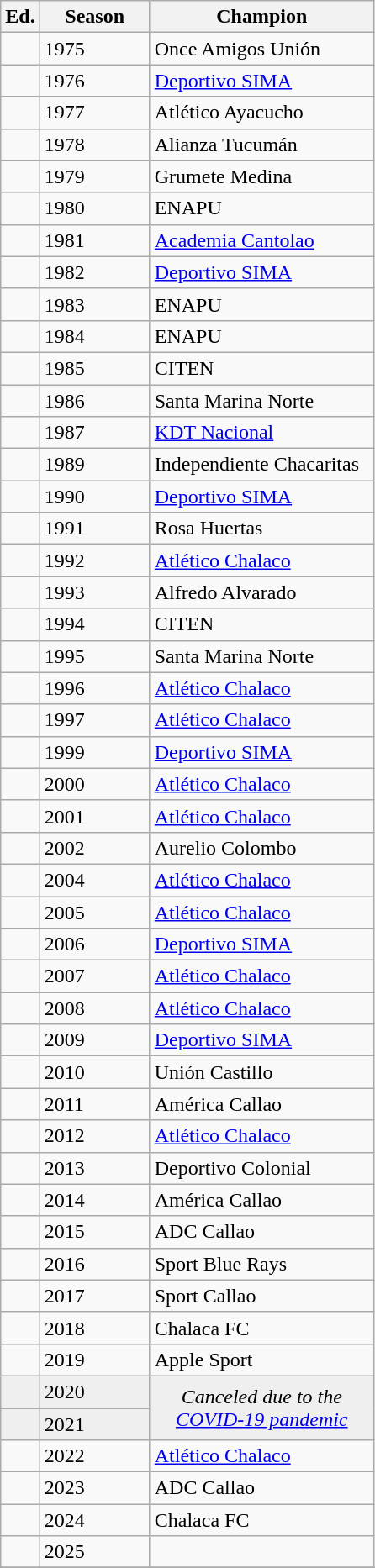<table class="wikitable sortable">
<tr>
<th width=px>Ed.</th>
<th width=80px>Season</th>
<th width=170px>Champion</th>
</tr>
<tr>
<td></td>
<td>1975</td>
<td>Once Amigos Unión</td>
</tr>
<tr>
<td></td>
<td>1976</td>
<td><a href='#'>Deportivo SIMA</a></td>
</tr>
<tr>
<td></td>
<td>1977</td>
<td>Atlético Ayacucho</td>
</tr>
<tr>
<td></td>
<td>1978</td>
<td>Alianza Tucumán</td>
</tr>
<tr>
<td></td>
<td>1979</td>
<td>Grumete Medina</td>
</tr>
<tr>
<td></td>
<td>1980</td>
<td>ENAPU</td>
</tr>
<tr>
<td></td>
<td>1981</td>
<td><a href='#'>Academia Cantolao</a></td>
</tr>
<tr>
<td></td>
<td>1982</td>
<td><a href='#'>Deportivo SIMA</a></td>
</tr>
<tr>
<td></td>
<td>1983</td>
<td>ENAPU</td>
</tr>
<tr>
<td></td>
<td>1984</td>
<td>ENAPU</td>
</tr>
<tr>
<td></td>
<td>1985</td>
<td>CITEN</td>
</tr>
<tr>
<td></td>
<td>1986</td>
<td>Santa Marina Norte</td>
</tr>
<tr>
<td></td>
<td>1987</td>
<td><a href='#'>KDT Nacional</a></td>
</tr>
<tr>
<td></td>
<td>1989</td>
<td>Independiente Chacaritas</td>
</tr>
<tr>
<td></td>
<td>1990</td>
<td><a href='#'>Deportivo SIMA</a></td>
</tr>
<tr>
<td></td>
<td>1991</td>
<td>Rosa Huertas</td>
</tr>
<tr>
<td></td>
<td>1992</td>
<td><a href='#'>Atlético Chalaco</a></td>
</tr>
<tr>
<td></td>
<td>1993</td>
<td>Alfredo Alvarado</td>
</tr>
<tr>
<td></td>
<td>1994</td>
<td>CITEN</td>
</tr>
<tr>
<td></td>
<td>1995</td>
<td>Santa Marina Norte</td>
</tr>
<tr>
<td></td>
<td>1996</td>
<td><a href='#'>Atlético Chalaco</a></td>
</tr>
<tr>
<td></td>
<td>1997</td>
<td><a href='#'>Atlético Chalaco</a></td>
</tr>
<tr>
<td></td>
<td>1999</td>
<td><a href='#'>Deportivo SIMA</a></td>
</tr>
<tr>
<td></td>
<td>2000</td>
<td><a href='#'>Atlético Chalaco</a></td>
</tr>
<tr>
<td></td>
<td>2001</td>
<td><a href='#'>Atlético Chalaco</a></td>
</tr>
<tr>
<td></td>
<td>2002</td>
<td>Aurelio Colombo</td>
</tr>
<tr>
<td></td>
<td>2004</td>
<td><a href='#'>Atlético Chalaco</a></td>
</tr>
<tr>
<td></td>
<td>2005</td>
<td><a href='#'>Atlético Chalaco</a></td>
</tr>
<tr>
<td></td>
<td>2006</td>
<td><a href='#'>Deportivo SIMA</a></td>
</tr>
<tr>
<td></td>
<td>2007</td>
<td><a href='#'>Atlético Chalaco</a></td>
</tr>
<tr>
<td></td>
<td>2008</td>
<td><a href='#'>Atlético Chalaco</a></td>
</tr>
<tr>
<td></td>
<td>2009</td>
<td><a href='#'>Deportivo SIMA</a></td>
</tr>
<tr>
<td></td>
<td>2010</td>
<td>Unión Castillo</td>
</tr>
<tr>
<td></td>
<td>2011</td>
<td>América Callao</td>
</tr>
<tr>
<td></td>
<td>2012</td>
<td><a href='#'>Atlético Chalaco</a></td>
</tr>
<tr>
<td></td>
<td>2013</td>
<td>Deportivo Colonial</td>
</tr>
<tr>
<td></td>
<td>2014</td>
<td>América Callao</td>
</tr>
<tr>
<td></td>
<td>2015</td>
<td>ADC Callao</td>
</tr>
<tr>
<td></td>
<td>2016</td>
<td>Sport Blue Rays</td>
</tr>
<tr>
<td></td>
<td>2017</td>
<td>Sport Callao</td>
</tr>
<tr>
<td></td>
<td>2018</td>
<td>Chalaca FC</td>
</tr>
<tr>
<td></td>
<td>2019</td>
<td>Apple Sport</td>
</tr>
<tr bgcolor=#efefef>
<td></td>
<td>2020</td>
<td rowspan=2 colspan="1" align=center><em>Canceled due to the <a href='#'>COVID-19 pandemic</a></em></td>
</tr>
<tr bgcolor=#efefef>
<td></td>
<td>2021</td>
</tr>
<tr>
<td></td>
<td>2022</td>
<td><a href='#'>Atlético Chalaco</a></td>
</tr>
<tr>
<td></td>
<td>2023</td>
<td>ADC Callao</td>
</tr>
<tr>
<td></td>
<td>2024</td>
<td>Chalaca FC</td>
</tr>
<tr>
<td></td>
<td>2025</td>
<td></td>
</tr>
<tr>
</tr>
</table>
